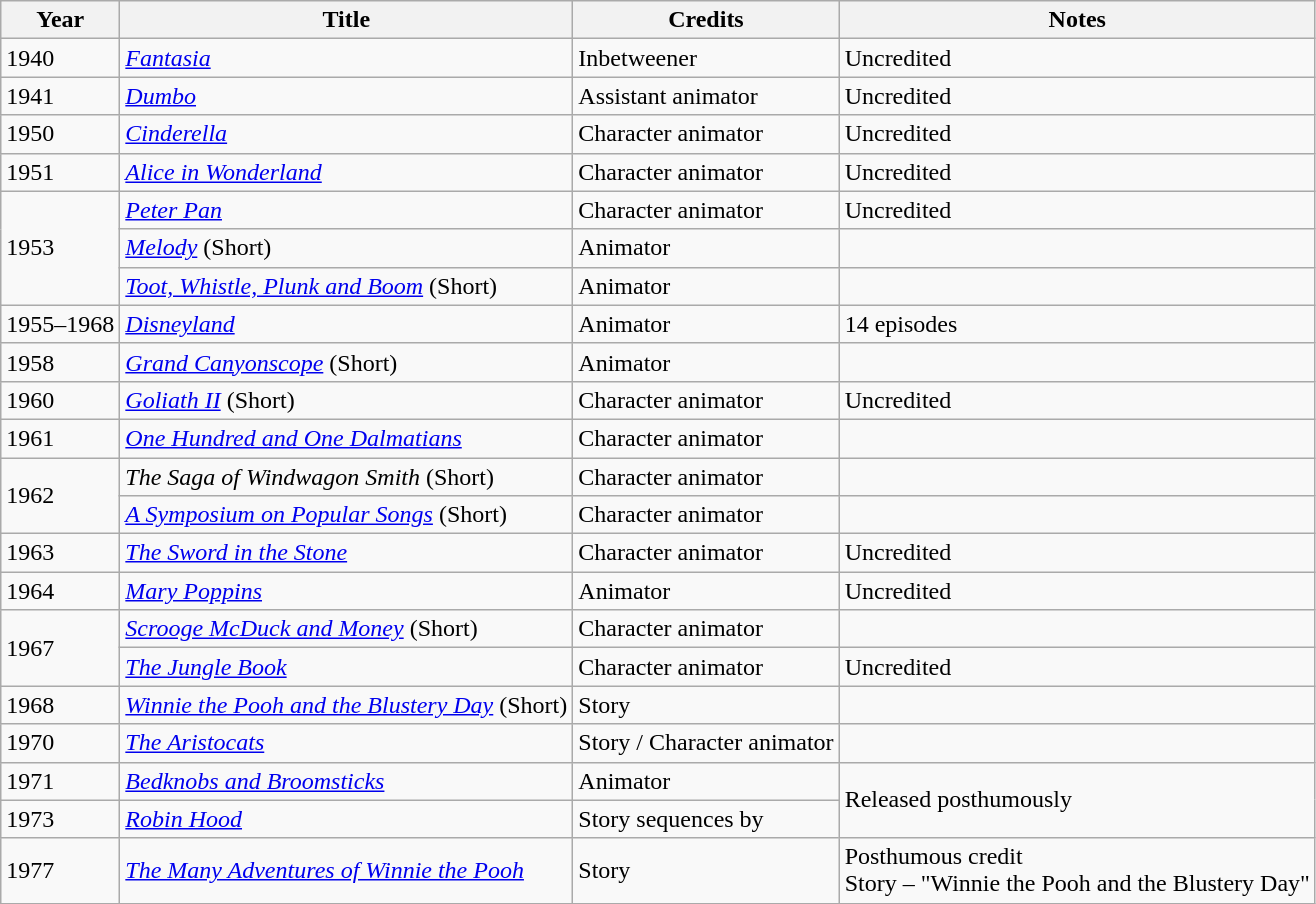<table class="wikitable sortable">
<tr>
<th>Year</th>
<th>Title</th>
<th>Credits</th>
<th>Notes</th>
</tr>
<tr>
<td>1940</td>
<td><em><a href='#'>Fantasia</a></em></td>
<td>Inbetweener</td>
<td>Uncredited</td>
</tr>
<tr>
<td>1941</td>
<td><em><a href='#'>Dumbo</a></em></td>
<td>Assistant animator</td>
<td>Uncredited</td>
</tr>
<tr>
<td>1950</td>
<td><em><a href='#'>Cinderella</a></em></td>
<td>Character animator</td>
<td>Uncredited</td>
</tr>
<tr>
<td>1951</td>
<td><em><a href='#'>Alice in Wonderland</a></em></td>
<td>Character animator</td>
<td>Uncredited</td>
</tr>
<tr>
<td rowspan="3">1953</td>
<td><em><a href='#'>Peter Pan</a></em></td>
<td>Character animator</td>
<td>Uncredited</td>
</tr>
<tr>
<td><em><a href='#'>Melody</a></em> (Short)</td>
<td>Animator</td>
<td></td>
</tr>
<tr>
<td><em><a href='#'>Toot, Whistle, Plunk and Boom</a></em> (Short)</td>
<td>Animator</td>
<td></td>
</tr>
<tr>
<td>1955–1968</td>
<td><em><a href='#'>Disneyland</a></em></td>
<td>Animator</td>
<td>14 episodes</td>
</tr>
<tr>
<td>1958</td>
<td><em><a href='#'>Grand Canyonscope</a></em> (Short)</td>
<td>Animator</td>
<td></td>
</tr>
<tr>
<td>1960</td>
<td><em><a href='#'>Goliath II</a></em> (Short)</td>
<td>Character animator</td>
<td>Uncredited</td>
</tr>
<tr>
<td>1961</td>
<td><em><a href='#'>One Hundred and One Dalmatians</a></em></td>
<td>Character animator</td>
<td></td>
</tr>
<tr>
<td rowspan="2">1962</td>
<td><em>The Saga of Windwagon Smith</em> (Short)</td>
<td>Character animator</td>
<td></td>
</tr>
<tr>
<td><em><a href='#'>A Symposium on Popular Songs</a></em> (Short)</td>
<td>Character animator</td>
<td></td>
</tr>
<tr>
<td>1963</td>
<td><em><a href='#'>The Sword in the Stone</a></em></td>
<td>Character animator</td>
<td>Uncredited</td>
</tr>
<tr>
<td>1964</td>
<td><em><a href='#'>Mary Poppins</a></em></td>
<td>Animator</td>
<td>Uncredited</td>
</tr>
<tr>
<td rowspan="2">1967</td>
<td><em><a href='#'>Scrooge McDuck and Money</a></em> (Short)</td>
<td>Character animator</td>
<td></td>
</tr>
<tr>
<td><em><a href='#'>The Jungle Book</a></em></td>
<td>Character animator</td>
<td>Uncredited</td>
</tr>
<tr>
<td>1968</td>
<td><em><a href='#'>Winnie the Pooh and the Blustery Day</a></em> (Short)</td>
<td>Story</td>
<td></td>
</tr>
<tr>
<td>1970</td>
<td><em><a href='#'>The Aristocats</a></em></td>
<td>Story / Character animator</td>
<td></td>
</tr>
<tr>
<td>1971</td>
<td><em><a href='#'>Bedknobs and Broomsticks</a></em></td>
<td>Animator</td>
<td rowspan="2">Released posthumously</td>
</tr>
<tr>
<td>1973</td>
<td><em><a href='#'>Robin Hood</a></em></td>
<td>Story sequences by</td>
</tr>
<tr>
<td>1977</td>
<td><em><a href='#'>The Many Adventures of Winnie the Pooh</a></em></td>
<td>Story</td>
<td>Posthumous credit<br>Story – "Winnie the Pooh and the Blustery Day"</td>
</tr>
</table>
